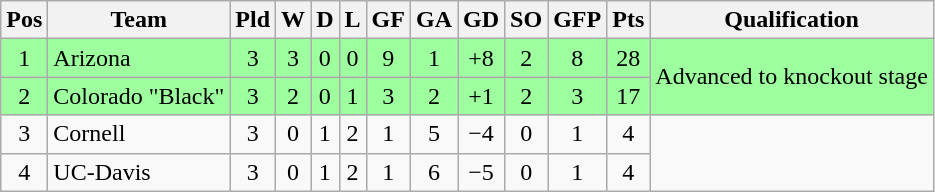<table class="wikitable" style="text-align:center">
<tr>
<th>Pos</th>
<th>Team</th>
<th>Pld</th>
<th>W</th>
<th>D</th>
<th>L</th>
<th>GF</th>
<th>GA</th>
<th>GD</th>
<th>SO</th>
<th>GFP</th>
<th>Pts</th>
<th>Qualification</th>
</tr>
<tr bgcolor="#9eff9e">
<td>1</td>
<td style="text-align:left">Arizona</td>
<td>3</td>
<td>3</td>
<td>0</td>
<td>0</td>
<td>9</td>
<td>1</td>
<td>+8</td>
<td>2</td>
<td>8</td>
<td>28</td>
<td rowspan="2">Advanced to knockout stage</td>
</tr>
<tr bgcolor="#9eff9e">
<td>2</td>
<td style="text-align:left">Colorado "Black"</td>
<td>3</td>
<td>2</td>
<td>0</td>
<td>1</td>
<td>3</td>
<td>2</td>
<td>+1</td>
<td>2</td>
<td>3</td>
<td>17</td>
</tr>
<tr>
<td>3</td>
<td style="text-align:left">Cornell</td>
<td>3</td>
<td>0</td>
<td>1</td>
<td>2</td>
<td>1</td>
<td>5</td>
<td>−4</td>
<td>0</td>
<td>1</td>
<td>4</td>
<td rowspan="2"></td>
</tr>
<tr>
<td>4</td>
<td style="text-align:left">UC-Davis</td>
<td>3</td>
<td>0</td>
<td>1</td>
<td>2</td>
<td>1</td>
<td>6</td>
<td>−5</td>
<td>0</td>
<td>1</td>
<td>4</td>
</tr>
</table>
